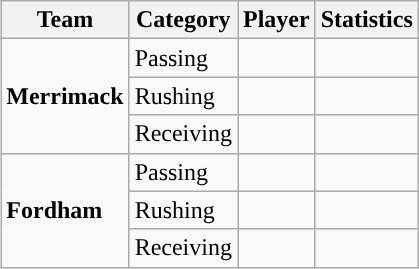<table class="wikitable" style="float: right;">
<tr>
<th>Team</th>
<th>Category</th>
<th>Player</th>
<th>Statistics</th>
</tr>
<tr>
<td rowspan=3><strong>Merrimack</strong></td>
<td>Passing</td>
<td></td>
<td></td>
</tr>
<tr>
<td>Rushing</td>
<td></td>
<td></td>
</tr>
<tr>
<td>Receiving</td>
<td></td>
<td></td>
</tr>
<tr>
<td rowspan=3><strong>Fordham</strong></td>
<td>Passing</td>
<td></td>
<td></td>
</tr>
<tr>
<td>Rushing</td>
<td></td>
<td></td>
</tr>
<tr>
<td>Receiving</td>
<td></td>
<td></td>
</tr>
</table>
